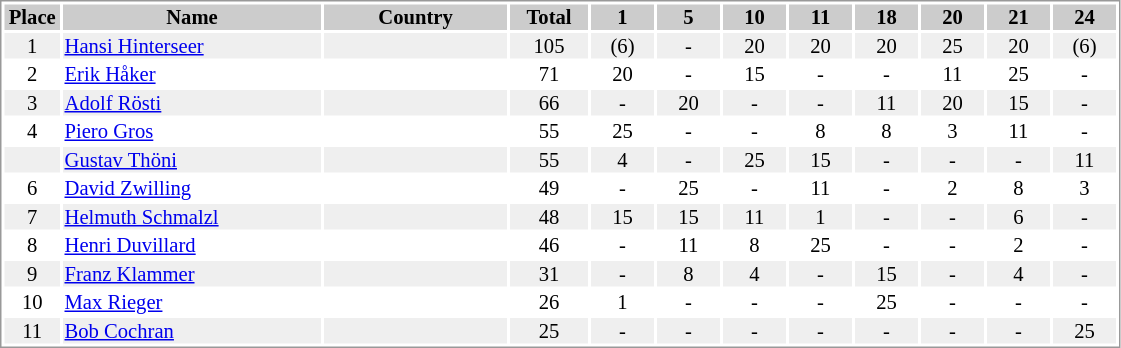<table border="0" style="border: 1px solid #999; background-color:#FFFFFF; text-align:center; font-size:86%; line-height:15px;">
<tr align="center" bgcolor="#CCCCCC">
<th width=35>Place</th>
<th width=170>Name</th>
<th width=120>Country</th>
<th width=50>Total</th>
<th width=40>1</th>
<th width=40>5</th>
<th width=40>10</th>
<th width=40>11</th>
<th width=40>18</th>
<th width=40>20</th>
<th width=40>21</th>
<th width=40>24</th>
</tr>
<tr bgcolor="#EFEFEF">
<td>1</td>
<td align="left"><a href='#'>Hansi Hinterseer</a></td>
<td align="left"></td>
<td>105</td>
<td>(6)</td>
<td>-</td>
<td>20</td>
<td>20</td>
<td>20</td>
<td>25</td>
<td>20</td>
<td>(6)</td>
</tr>
<tr>
<td>2</td>
<td align="left"><a href='#'>Erik Håker</a></td>
<td align="left"></td>
<td>71</td>
<td>20</td>
<td>-</td>
<td>15</td>
<td>-</td>
<td>-</td>
<td>11</td>
<td>25</td>
<td>-</td>
</tr>
<tr bgcolor="#EFEFEF">
<td>3</td>
<td align="left"><a href='#'>Adolf Rösti</a></td>
<td align="left"></td>
<td>66</td>
<td>-</td>
<td>20</td>
<td>-</td>
<td>-</td>
<td>11</td>
<td>20</td>
<td>15</td>
<td>-</td>
</tr>
<tr>
<td>4</td>
<td align="left"><a href='#'>Piero Gros</a></td>
<td align="left"></td>
<td>55</td>
<td>25</td>
<td>-</td>
<td>-</td>
<td>8</td>
<td>8</td>
<td>3</td>
<td>11</td>
<td>-</td>
</tr>
<tr bgcolor="#EFEFEF">
<td></td>
<td align="left"><a href='#'>Gustav Thöni</a></td>
<td align="left"></td>
<td>55</td>
<td>4</td>
<td>-</td>
<td>25</td>
<td>15</td>
<td>-</td>
<td>-</td>
<td>-</td>
<td>11</td>
</tr>
<tr>
<td>6</td>
<td align="left"><a href='#'>David Zwilling</a></td>
<td align="left"></td>
<td>49</td>
<td>-</td>
<td>25</td>
<td>-</td>
<td>11</td>
<td>-</td>
<td>2</td>
<td>8</td>
<td>3</td>
</tr>
<tr bgcolor="#EFEFEF">
<td>7</td>
<td align="left"><a href='#'>Helmuth Schmalzl</a></td>
<td align="left"></td>
<td>48</td>
<td>15</td>
<td>15</td>
<td>11</td>
<td>1</td>
<td>-</td>
<td>-</td>
<td>6</td>
<td>-</td>
</tr>
<tr>
<td>8</td>
<td align="left"><a href='#'>Henri Duvillard</a></td>
<td align="left"></td>
<td>46</td>
<td>-</td>
<td>11</td>
<td>8</td>
<td>25</td>
<td>-</td>
<td>-</td>
<td>2</td>
<td>-</td>
</tr>
<tr bgcolor="#EFEFEF">
<td>9</td>
<td align="left"><a href='#'>Franz Klammer</a></td>
<td align="left"></td>
<td>31</td>
<td>-</td>
<td>8</td>
<td>4</td>
<td>-</td>
<td>15</td>
<td>-</td>
<td>4</td>
<td>-</td>
</tr>
<tr>
<td>10</td>
<td align="left"><a href='#'>Max Rieger</a></td>
<td align="left"></td>
<td>26</td>
<td>1</td>
<td>-</td>
<td>-</td>
<td>-</td>
<td>25</td>
<td>-</td>
<td>-</td>
<td>-</td>
</tr>
<tr bgcolor="#EFEFEF">
<td>11</td>
<td align="left"><a href='#'>Bob Cochran</a></td>
<td align="left"></td>
<td>25</td>
<td>-</td>
<td>-</td>
<td>-</td>
<td>-</td>
<td>-</td>
<td>-</td>
<td>-</td>
<td>25</td>
</tr>
</table>
